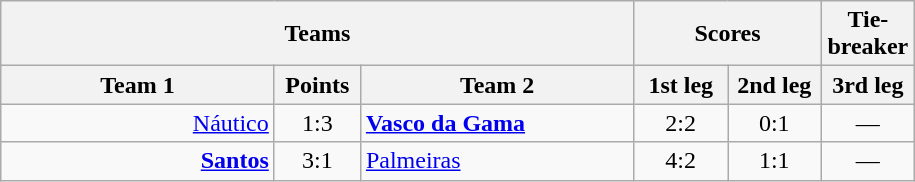<table class="wikitable" style="text-align:center;">
<tr>
<th colspan=3>Teams</th>
<th colspan=2>Scores</th>
<th colspan=1>Tie-breaker</th>
</tr>
<tr>
<th width="175">Team 1</th>
<th width="50">Points</th>
<th width="175">Team 2</th>
<th width="55">1st leg</th>
<th width="55">2nd leg</th>
<th width="55">3rd leg</th>
</tr>
<tr>
<td align=right><a href='#'>Náutico</a>  </td>
<td>1:3</td>
<td align=left>  <strong><a href='#'>Vasco da Gama</a></strong></td>
<td>2:2</td>
<td>0:1</td>
<td>—</td>
</tr>
<tr>
<td align=right><strong><a href='#'>Santos</a></strong> </td>
<td>3:1</td>
<td align=left> <a href='#'>Palmeiras</a></td>
<td>4:2</td>
<td>1:1</td>
<td>—</td>
</tr>
</table>
